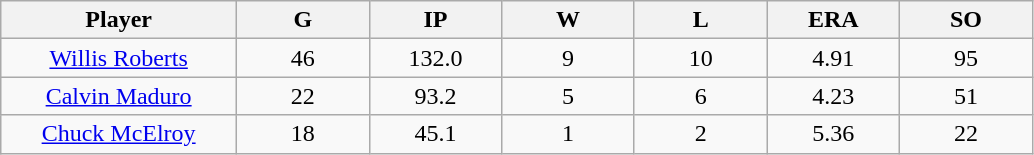<table class="wikitable sortable">
<tr>
<th bgcolor="#DDDDFF" width="16%">Player</th>
<th bgcolor="#DDDDFF" width="9%">G</th>
<th bgcolor="#DDDDFF" width="9%">IP</th>
<th bgcolor="#DDDDFF" width="9%">W</th>
<th bgcolor="#DDDDFF" width="9%">L</th>
<th bgcolor="#DDDDFF" width="9%">ERA</th>
<th bgcolor="#DDDDFF" width="9%">SO</th>
</tr>
<tr align=center>
<td><a href='#'>Willis Roberts</a></td>
<td>46</td>
<td>132.0</td>
<td>9</td>
<td>10</td>
<td>4.91</td>
<td>95</td>
</tr>
<tr align=center>
<td><a href='#'>Calvin Maduro</a></td>
<td>22</td>
<td>93.2</td>
<td>5</td>
<td>6</td>
<td>4.23</td>
<td>51</td>
</tr>
<tr align=center>
<td><a href='#'>Chuck McElroy</a></td>
<td>18</td>
<td>45.1</td>
<td>1</td>
<td>2</td>
<td>5.36</td>
<td>22</td>
</tr>
</table>
